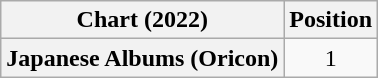<table class="wikitable plainrowheaders" style="text-align:center">
<tr>
<th scope="col">Chart (2022)</th>
<th scope="col">Position</th>
</tr>
<tr>
<th scope="row">Japanese Albums (Oricon)</th>
<td>1</td>
</tr>
</table>
